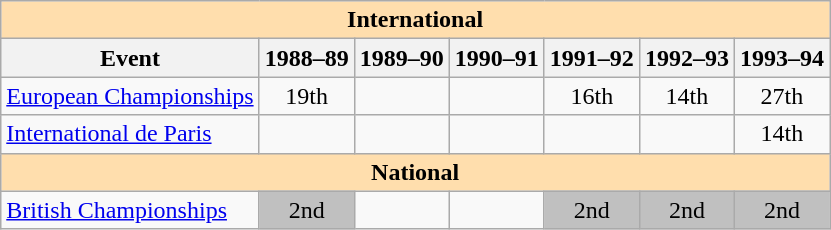<table class="wikitable" style="text-align:center">
<tr>
<th style="background-color: #ffdead; " colspan=7 align=center><strong>International</strong></th>
</tr>
<tr>
<th>Event</th>
<th>1988–89</th>
<th>1989–90</th>
<th>1990–91</th>
<th>1991–92</th>
<th>1992–93</th>
<th>1993–94</th>
</tr>
<tr>
<td align=left><a href='#'>European Championships</a></td>
<td>19th</td>
<td></td>
<td></td>
<td>16th</td>
<td>14th</td>
<td>27th</td>
</tr>
<tr>
<td align=left><a href='#'>International de Paris</a></td>
<td></td>
<td></td>
<td></td>
<td></td>
<td></td>
<td>14th</td>
</tr>
<tr>
<th style="background-color: #ffdead; " colspan=7 align=center><strong>National</strong></th>
</tr>
<tr>
<td align=left><a href='#'>British Championships</a></td>
<td bgcolor=silver>2nd</td>
<td></td>
<td></td>
<td bgcolor=silver>2nd</td>
<td bgcolor=silver>2nd</td>
<td bgcolor=silver>2nd</td>
</tr>
</table>
